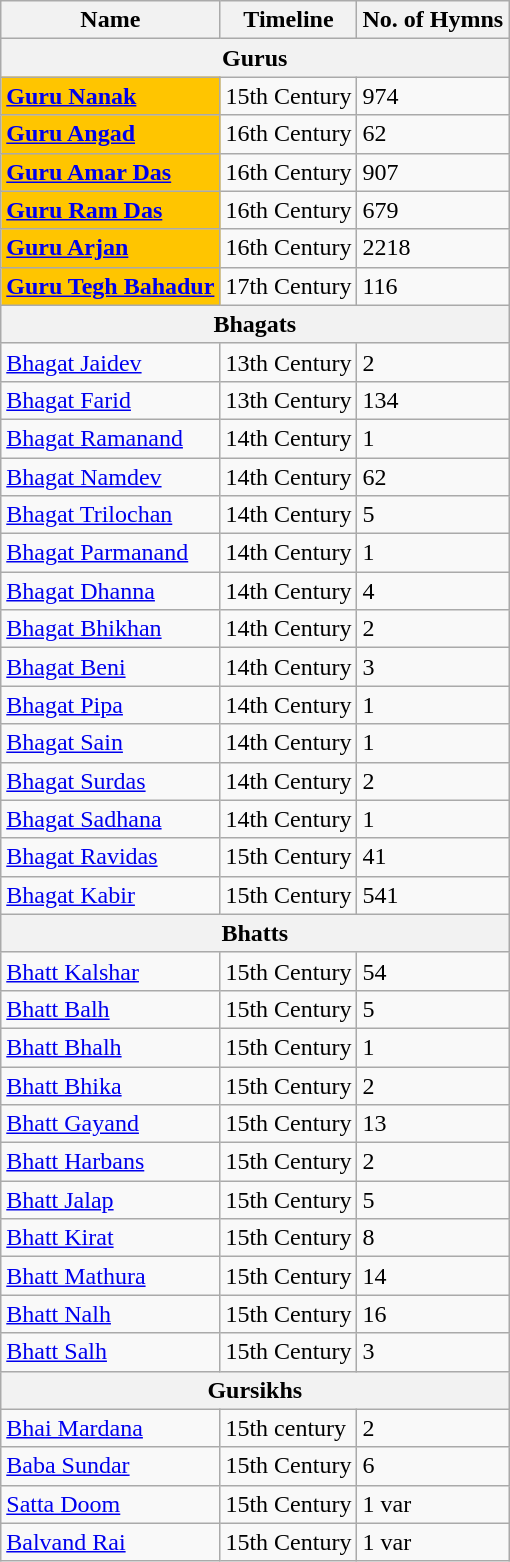<table class="wikitable sortable">
<tr>
<th>Name</th>
<th>Timeline</th>
<th>No. of Hymns</th>
</tr>
<tr>
<th colspan="3">Gurus</th>
</tr>
<tr>
<td style="background: #ffc500;"><strong><a href='#'>Guru Nanak</a></strong></td>
<td>15th Century</td>
<td>974</td>
</tr>
<tr>
<td style="background: #ffc500;"><strong><a href='#'>Guru Angad</a></strong></td>
<td>16th Century</td>
<td>62</td>
</tr>
<tr>
<td style="background: #ffc500;"><strong><a href='#'>Guru Amar Das</a></strong></td>
<td>16th Century</td>
<td>907</td>
</tr>
<tr>
<td style="background: #ffc500;"><strong><a href='#'>Guru Ram Das</a></strong></td>
<td>16th Century</td>
<td>679</td>
</tr>
<tr>
<td style="background: #ffc500;"><strong><a href='#'>Guru Arjan</a></strong></td>
<td>16th Century</td>
<td>2218</td>
</tr>
<tr>
<td style="background: #ffc500;"><strong><a href='#'>Guru Tegh Bahadur</a></strong></td>
<td>17th Century</td>
<td>116</td>
</tr>
<tr>
<th colspan="3">Bhagats</th>
</tr>
<tr>
<td><a href='#'>Bhagat Jaidev</a></td>
<td>13th Century</td>
<td>2</td>
</tr>
<tr>
<td><a href='#'>Bhagat Farid</a></td>
<td>13th Century</td>
<td>134</td>
</tr>
<tr>
<td><a href='#'>Bhagat Ramanand</a></td>
<td>14th Century</td>
<td>1</td>
</tr>
<tr>
<td><a href='#'>Bhagat Namdev</a></td>
<td>14th Century</td>
<td>62</td>
</tr>
<tr>
<td><a href='#'>Bhagat Trilochan</a></td>
<td>14th Century</td>
<td>5</td>
</tr>
<tr>
<td><a href='#'>Bhagat Parmanand</a></td>
<td>14th Century</td>
<td>1</td>
</tr>
<tr>
<td><a href='#'>Bhagat Dhanna</a></td>
<td>14th Century</td>
<td>4</td>
</tr>
<tr>
<td><a href='#'>Bhagat Bhikhan</a></td>
<td>14th Century</td>
<td>2</td>
</tr>
<tr>
<td><a href='#'>Bhagat Beni</a></td>
<td>14th Century</td>
<td>3</td>
</tr>
<tr>
<td><a href='#'>Bhagat Pipa</a></td>
<td>14th Century</td>
<td>1</td>
</tr>
<tr>
<td><a href='#'>Bhagat Sain</a></td>
<td>14th Century</td>
<td>1</td>
</tr>
<tr>
<td><a href='#'>Bhagat Surdas</a></td>
<td>14th Century</td>
<td>2</td>
</tr>
<tr>
<td><a href='#'>Bhagat Sadhana</a></td>
<td>14th Century</td>
<td>1</td>
</tr>
<tr>
<td><a href='#'>Bhagat Ravidas</a></td>
<td>15th Century</td>
<td>41</td>
</tr>
<tr>
<td><a href='#'>Bhagat Kabir</a></td>
<td>15th Century</td>
<td>541</td>
</tr>
<tr>
<th colspan="3">Bhatts</th>
</tr>
<tr>
<td><a href='#'>Bhatt Kalshar</a></td>
<td>15th Century</td>
<td>54</td>
</tr>
<tr>
<td><a href='#'>Bhatt Balh</a></td>
<td>15th Century</td>
<td>5</td>
</tr>
<tr>
<td><a href='#'>Bhatt Bhalh</a></td>
<td>15th Century</td>
<td>1</td>
</tr>
<tr>
<td><a href='#'>Bhatt Bhika</a></td>
<td>15th Century</td>
<td>2</td>
</tr>
<tr>
<td><a href='#'>Bhatt Gayand</a></td>
<td>15th Century</td>
<td>13</td>
</tr>
<tr>
<td><a href='#'>Bhatt Harbans</a></td>
<td>15th Century</td>
<td>2</td>
</tr>
<tr>
<td><a href='#'>Bhatt Jalap</a></td>
<td>15th Century</td>
<td>5</td>
</tr>
<tr>
<td><a href='#'>Bhatt Kirat</a></td>
<td>15th Century</td>
<td>8</td>
</tr>
<tr>
<td><a href='#'>Bhatt Mathura</a></td>
<td>15th Century</td>
<td>14</td>
</tr>
<tr>
<td><a href='#'>Bhatt Nalh</a></td>
<td>15th Century</td>
<td>16</td>
</tr>
<tr>
<td><a href='#'>Bhatt Salh</a></td>
<td>15th Century</td>
<td>3</td>
</tr>
<tr>
<th colspan="3">Gursikhs</th>
</tr>
<tr>
<td><a href='#'>Bhai Mardana</a></td>
<td>15th century</td>
<td>2</td>
</tr>
<tr>
<td><a href='#'>Baba Sundar</a></td>
<td>15th Century</td>
<td>6</td>
</tr>
<tr>
<td><a href='#'>Satta Doom</a></td>
<td>15th Century</td>
<td>1 var</td>
</tr>
<tr>
<td><a href='#'>Balvand Rai</a></td>
<td>15th Century</td>
<td>1 var</td>
</tr>
</table>
